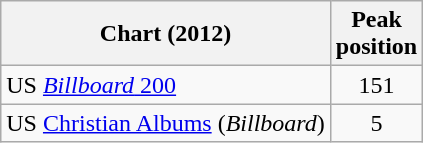<table class="wikitable">
<tr>
<th>Chart (2012)</th>
<th>Peak<br>position</th>
</tr>
<tr>
<td>US <a href='#'><em>Billboard</em> 200</a></td>
<td align="center">151</td>
</tr>
<tr>
<td>US <a href='#'>Christian Albums</a> (<em>Billboard</em>)</td>
<td align="center">5</td>
</tr>
</table>
